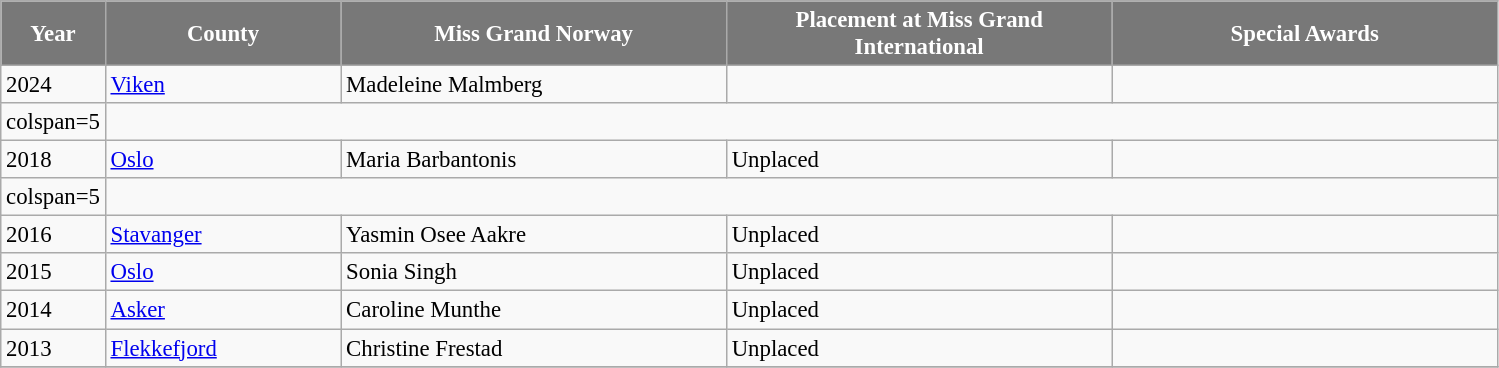<table class="wikitable " style="font-size: 95%;">
<tr>
<th width="60" style="background-color:#787878;color:#FFFFFF;">Year</th>
<th width="150" style="background-color:#787878;color:#FFFFFF;">County</th>
<th width="250" style="background-color:#787878;color:#FFFFFF;">Miss Grand Norway</th>
<th width="250" style="background-color:#787878;color:#FFFFFF;">Placement at Miss Grand International</th>
<th width="250" style="background-color:#787878;color:#FFFFFF;">Special Awards</th>
</tr>
<tr>
<td>2024</td>
<td><a href='#'>Viken</a></td>
<td>Madeleine Malmberg</td>
<td></td>
<td></td>
</tr>
<tr>
<td>colspan=5 </td>
</tr>
<tr>
<td>2018</td>
<td><a href='#'>Oslo</a></td>
<td>Maria Barbantonis</td>
<td>Unplaced</td>
<td></td>
</tr>
<tr>
<td>colspan=5 </td>
</tr>
<tr>
<td>2016</td>
<td><a href='#'>Stavanger</a></td>
<td>Yasmin Osee Aakre</td>
<td>Unplaced</td>
<td></td>
</tr>
<tr>
<td>2015</td>
<td><a href='#'>Oslo</a></td>
<td>Sonia Singh</td>
<td>Unplaced</td>
<td></td>
</tr>
<tr>
<td>2014</td>
<td><a href='#'>Asker</a></td>
<td>Caroline Munthe</td>
<td>Unplaced</td>
<td></td>
</tr>
<tr>
<td>2013</td>
<td><a href='#'>Flekkefjord</a></td>
<td>Christine Frestad</td>
<td>Unplaced</td>
<td></td>
</tr>
<tr>
</tr>
</table>
